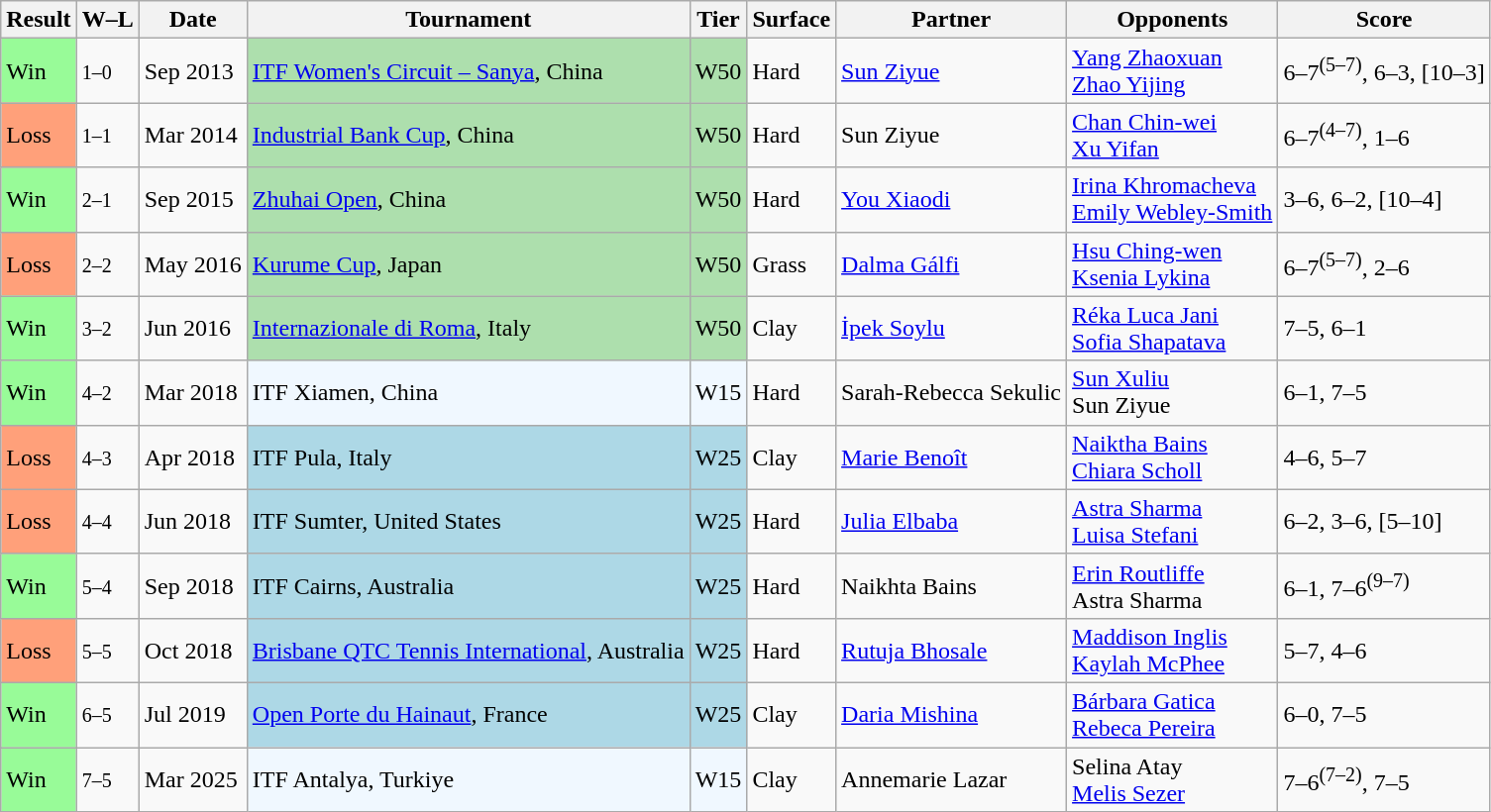<table class="sortable wikitable">
<tr>
<th>Result</th>
<th class="unsortable">W–L</th>
<th>Date</th>
<th>Tournament</th>
<th>Tier</th>
<th>Surface</th>
<th>Partner</th>
<th>Opponents</th>
<th class="unsortable">Score</th>
</tr>
<tr>
<td style="background:#98fb98;">Win</td>
<td><small>1–0</small></td>
<td>Sep 2013</td>
<td style="background:#addfad;"><a href='#'>ITF Women's Circuit – Sanya</a>, China</td>
<td style="background:#addfad;">W50</td>
<td>Hard</td>
<td> <a href='#'>Sun Ziyue</a></td>
<td> <a href='#'>Yang Zhaoxuan</a> <br>  <a href='#'>Zhao Yijing</a></td>
<td>6–7<sup>(5–7)</sup>, 6–3, [10–3]</td>
</tr>
<tr>
<td style="background:#ffa07a;">Loss</td>
<td><small>1–1</small></td>
<td>Mar 2014</td>
<td style="background:#addfad;"><a href='#'>Industrial Bank Cup</a>, China</td>
<td style="background:#addfad;">W50</td>
<td>Hard</td>
<td> Sun Ziyue</td>
<td> <a href='#'>Chan Chin-wei</a> <br>  <a href='#'>Xu Yifan</a></td>
<td>6–7<sup>(4–7)</sup>, 1–6</td>
</tr>
<tr>
<td style="background:#98fb98;">Win</td>
<td><small>2–1</small></td>
<td>Sep 2015</td>
<td style="background:#addfad;"><a href='#'>Zhuhai Open</a>, China</td>
<td style="background:#addfad;">W50</td>
<td>Hard</td>
<td> <a href='#'>You Xiaodi</a></td>
<td> <a href='#'>Irina Khromacheva</a> <br>  <a href='#'>Emily Webley-Smith</a></td>
<td>3–6, 6–2, [10–4]</td>
</tr>
<tr>
<td style="background:#ffa07a;">Loss</td>
<td><small>2–2</small></td>
<td>May 2016</td>
<td style="background:#addfad;"><a href='#'>Kurume Cup</a>, Japan</td>
<td style="background:#addfad;">W50</td>
<td>Grass</td>
<td> <a href='#'>Dalma Gálfi</a></td>
<td> <a href='#'>Hsu Ching-wen</a> <br>  <a href='#'>Ksenia Lykina</a></td>
<td>6–7<sup>(5–7)</sup>, 2–6</td>
</tr>
<tr>
<td style="background:#98fb98;">Win</td>
<td><small>3–2</small></td>
<td>Jun 2016</td>
<td style="background:#addfad;"><a href='#'>Internazionale di Roma</a>, Italy</td>
<td style="background:#addfad;">W50</td>
<td>Clay</td>
<td> <a href='#'>İpek Soylu</a></td>
<td> <a href='#'>Réka Luca Jani</a> <br>  <a href='#'>Sofia Shapatava</a></td>
<td>7–5, 6–1</td>
</tr>
<tr>
<td style="background:#98fb98;">Win</td>
<td><small>4–2</small></td>
<td>Mar 2018</td>
<td style="background:#f0f8ff;">ITF Xiamen, China</td>
<td style="background:#f0f8ff;">W15</td>
<td>Hard</td>
<td> Sarah-Rebecca Sekulic</td>
<td> <a href='#'>Sun Xuliu</a> <br>  Sun Ziyue</td>
<td>6–1, 7–5</td>
</tr>
<tr>
<td style="background:#ffa07a;">Loss</td>
<td><small>4–3</small></td>
<td>Apr 2018</td>
<td style="background:lightblue;">ITF Pula, Italy</td>
<td style="background:lightblue;">W25</td>
<td>Clay</td>
<td> <a href='#'>Marie Benoît</a></td>
<td> <a href='#'>Naiktha Bains</a> <br>  <a href='#'>Chiara Scholl</a></td>
<td>4–6, 5–7</td>
</tr>
<tr>
<td style="background:#ffa07a;">Loss</td>
<td><small>4–4</small></td>
<td>Jun 2018</td>
<td style="background:lightblue;">ITF Sumter, United States</td>
<td style="background:lightblue;">W25</td>
<td>Hard</td>
<td> <a href='#'>Julia Elbaba</a></td>
<td> <a href='#'>Astra Sharma</a> <br>  <a href='#'>Luisa Stefani</a></td>
<td>6–2, 3–6, [5–10]</td>
</tr>
<tr>
<td style="background:#98fb98;">Win</td>
<td><small>5–4</small></td>
<td>Sep 2018</td>
<td style="background:lightblue;">ITF Cairns, Australia</td>
<td style="background:lightblue;">W25</td>
<td>Hard</td>
<td> Naikhta Bains</td>
<td> <a href='#'>Erin Routliffe</a> <br>  Astra Sharma</td>
<td>6–1, 7–6<sup>(9–7)</sup></td>
</tr>
<tr>
<td style="background:#ffa07a;">Loss</td>
<td><small>5–5</small></td>
<td>Oct 2018</td>
<td style="background:lightblue;"><a href='#'>Brisbane QTC Tennis International</a>, Australia</td>
<td style="background:lightblue;">W25</td>
<td>Hard</td>
<td> <a href='#'>Rutuja Bhosale</a></td>
<td> <a href='#'>Maddison Inglis</a> <br>  <a href='#'>Kaylah McPhee</a></td>
<td>5–7, 4–6</td>
</tr>
<tr>
<td style="background:#98fb98;">Win</td>
<td><small>6–5</small></td>
<td>Jul 2019</td>
<td style="background:lightblue;"><a href='#'>Open Porte du Hainaut</a>, France</td>
<td style="background:lightblue;">W25</td>
<td>Clay</td>
<td> <a href='#'>Daria Mishina</a></td>
<td> <a href='#'>Bárbara Gatica</a> <br>  <a href='#'>Rebeca Pereira</a></td>
<td>6–0, 7–5</td>
</tr>
<tr>
<td style="background:#98fb98;">Win</td>
<td><small>7–5</small></td>
<td>Mar 2025</td>
<td style="background:#f0f8ff;">ITF Antalya, Turkiye</td>
<td style="background:#f0f8ff;">W15</td>
<td>Clay</td>
<td> Annemarie Lazar</td>
<td> Selina Atay <br>  <a href='#'>Melis Sezer</a></td>
<td>7–6<sup>(7–2)</sup>, 7–5</td>
</tr>
</table>
